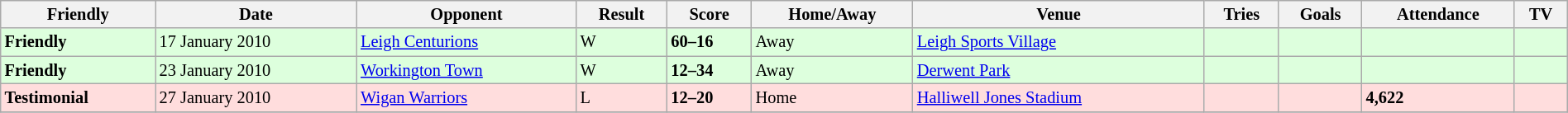<table class="wikitable" style="font-size:85%;" width="100%">
<tr>
<th>Friendly</th>
<th>Date</th>
<th>Opponent</th>
<th>Result</th>
<th>Score</th>
<th>Home/Away</th>
<th>Venue</th>
<th>Tries</th>
<th>Goals</th>
<th>Attendance</th>
<th>TV</th>
</tr>
<tr bgcolor="#ddffdd">
<td><strong>Friendly</strong></td>
<td>17 January 2010</td>
<td> <a href='#'>Leigh Centurions</a></td>
<td>W</td>
<td><strong>60–16</strong></td>
<td>Away</td>
<td><a href='#'>Leigh Sports Village</a></td>
<td></td>
<td></td>
<td></td>
<td></td>
</tr>
<tr bgcolor="#ddffdd">
<td><strong>Friendly</strong></td>
<td>23 January 2010</td>
<td> <a href='#'>Workington Town</a></td>
<td>W</td>
<td><strong>12–34</strong></td>
<td>Away</td>
<td><a href='#'>Derwent Park</a></td>
<td></td>
<td></td>
<td></td>
<td></td>
</tr>
<tr bgcolor="#ffdddd">
<td><strong>Testimonial</strong></td>
<td>27 January 2010</td>
<td> <a href='#'>Wigan Warriors</a></td>
<td>L</td>
<td><strong>12–20</strong></td>
<td>Home</td>
<td><a href='#'>Halliwell Jones Stadium</a></td>
<td></td>
<td></td>
<td><strong>4,622</strong></td>
<td></td>
</tr>
<tr bgcolor="">
</tr>
</table>
